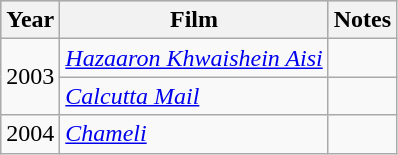<table class="wikitable sortable">
<tr style="background:#ccc; text-align:center;">
<th>Year</th>
<th>Film</th>
<th>Notes</th>
</tr>
<tr>
<td rowspan="2">2003</td>
<td><em><a href='#'>Hazaaron Khwaishein Aisi</a></em></td>
<td></td>
</tr>
<tr>
<td><em><a href='#'>Calcutta Mail</a></em></td>
<td></td>
</tr>
<tr>
<td>2004</td>
<td><a href='#'><em>Chameli</em></a></td>
<td></td>
</tr>
</table>
